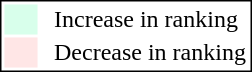<table style="border:1px solid black;">
<tr>
<td style="background:#D8FFEB; width:20px;"></td>
<td> </td>
<td>Increase in ranking</td>
</tr>
<tr>
<td style="background:#FFE6E6; width:20px;"></td>
<td> </td>
<td>Decrease in ranking</td>
</tr>
</table>
